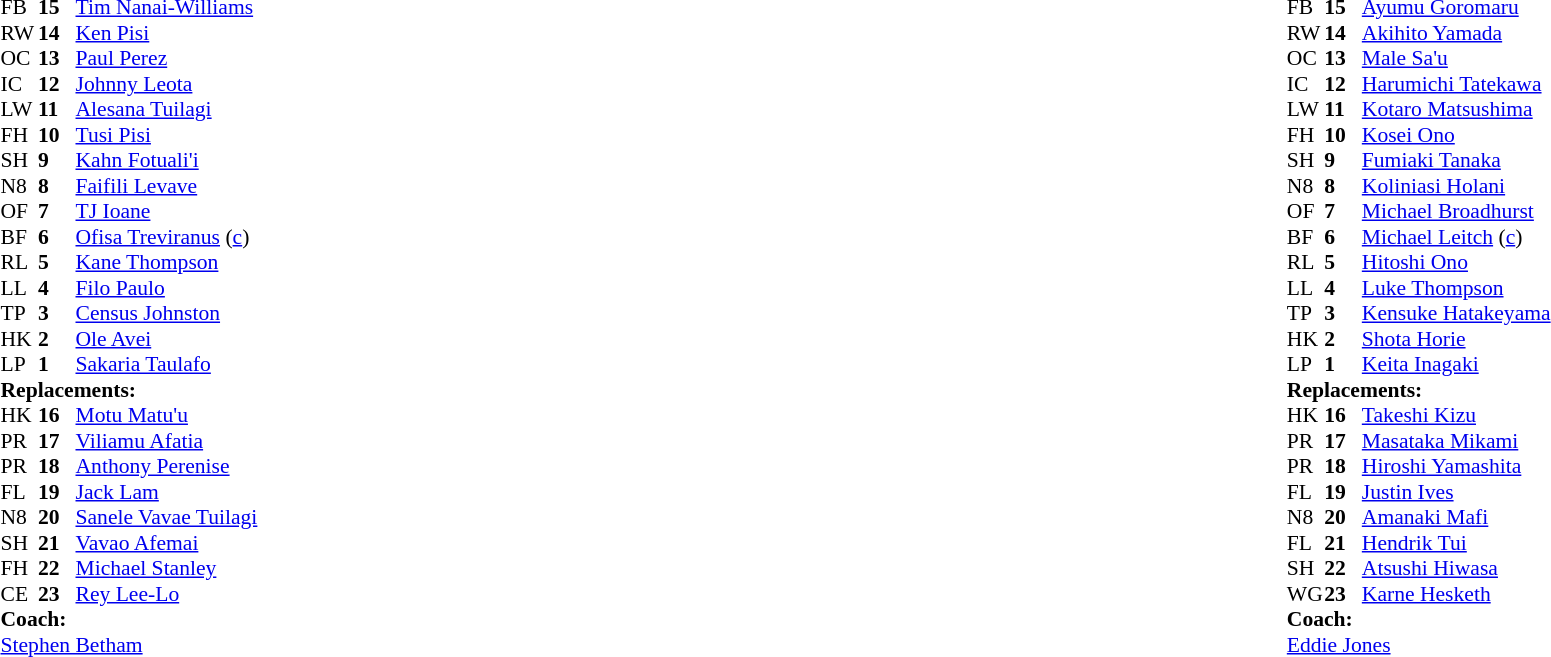<table style="width:100%">
<tr>
<td style="vertical-align:top; width:50%"><br><table style="font-size: 90%" cellspacing="0" cellpadding="0">
<tr>
<th width="25"></th>
<th width="25"></th>
</tr>
<tr>
<td>FB</td>
<td><strong>15</strong></td>
<td><a href='#'>Tim Nanai-Williams</a></td>
</tr>
<tr>
<td>RW</td>
<td><strong>14</strong></td>
<td><a href='#'>Ken Pisi</a></td>
</tr>
<tr>
<td>OC</td>
<td><strong>13</strong></td>
<td><a href='#'>Paul Perez</a></td>
</tr>
<tr>
<td>IC</td>
<td><strong>12</strong></td>
<td><a href='#'>Johnny Leota</a></td>
</tr>
<tr>
<td>LW</td>
<td><strong>11</strong></td>
<td><a href='#'>Alesana Tuilagi</a></td>
<td></td>
<td></td>
<td></td>
<td></td>
</tr>
<tr>
<td>FH</td>
<td><strong>10</strong></td>
<td><a href='#'>Tusi Pisi</a></td>
</tr>
<tr>
<td>SH</td>
<td><strong>9</strong></td>
<td><a href='#'>Kahn Fotuali'i</a></td>
<td></td>
<td></td>
</tr>
<tr>
<td>N8</td>
<td><strong>8</strong></td>
<td><a href='#'>Faifili Levave</a></td>
<td></td>
</tr>
<tr>
<td>OF</td>
<td><strong>7</strong></td>
<td><a href='#'>TJ Ioane</a></td>
<td></td>
<td></td>
</tr>
<tr>
<td>BF</td>
<td><strong>6</strong></td>
<td><a href='#'>Ofisa Treviranus</a> (<a href='#'>c</a>)</td>
<td></td>
<td></td>
</tr>
<tr>
<td>RL</td>
<td><strong>5</strong></td>
<td><a href='#'>Kane Thompson</a></td>
</tr>
<tr>
<td>LL</td>
<td><strong>4</strong></td>
<td><a href='#'>Filo Paulo</a></td>
<td></td>
</tr>
<tr>
<td>TP</td>
<td><strong>3</strong></td>
<td><a href='#'>Census Johnston</a></td>
<td></td>
<td></td>
</tr>
<tr>
<td>HK</td>
<td><strong>2</strong></td>
<td><a href='#'>Ole Avei</a></td>
<td></td>
<td></td>
</tr>
<tr>
<td>LP</td>
<td><strong>1</strong></td>
<td><a href='#'>Sakaria Taulafo</a></td>
<td></td>
<td></td>
<td></td>
<td></td>
</tr>
<tr>
<td colspan=3><strong>Replacements:</strong></td>
</tr>
<tr>
<td>HK</td>
<td><strong>16</strong></td>
<td><a href='#'>Motu Matu'u</a></td>
<td></td>
<td></td>
</tr>
<tr>
<td>PR</td>
<td><strong>17</strong></td>
<td><a href='#'>Viliamu Afatia</a></td>
<td></td>
<td></td>
<td></td>
<td></td>
</tr>
<tr>
<td>PR</td>
<td><strong>18</strong></td>
<td><a href='#'>Anthony Perenise</a></td>
<td></td>
<td></td>
</tr>
<tr>
<td>FL</td>
<td><strong>19</strong></td>
<td><a href='#'>Jack Lam</a></td>
<td></td>
<td></td>
</tr>
<tr>
<td>N8</td>
<td><strong>20</strong></td>
<td><a href='#'>Sanele Vavae Tuilagi</a></td>
<td></td>
<td></td>
</tr>
<tr>
<td>SH</td>
<td><strong>21</strong></td>
<td><a href='#'>Vavao Afemai</a></td>
<td></td>
<td></td>
</tr>
<tr>
<td>FH</td>
<td><strong>22</strong></td>
<td><a href='#'>Michael Stanley</a></td>
</tr>
<tr>
<td>CE</td>
<td><strong>23</strong></td>
<td><a href='#'>Rey Lee-Lo</a></td>
<td></td>
<td></td>
<td></td>
<td></td>
</tr>
<tr>
<td colspan=3><strong>Coach:</strong></td>
</tr>
<tr>
<td colspan="4"> <a href='#'>Stephen Betham</a></td>
</tr>
</table>
</td>
<td style="vertical-align:top"></td>
<td style="vertical-align:top; width:50%"><br><table style="font-size: 90%" cellspacing="0" cellpadding="0" align="center">
<tr>
<th width="25"></th>
<th width="25"></th>
</tr>
<tr>
<td>FB</td>
<td><strong>15</strong></td>
<td><a href='#'>Ayumu Goromaru</a></td>
</tr>
<tr>
<td>RW</td>
<td><strong>14</strong></td>
<td><a href='#'>Akihito Yamada</a></td>
<td></td>
<td></td>
</tr>
<tr>
<td>OC</td>
<td><strong>13</strong></td>
<td><a href='#'>Male Sa'u</a></td>
<td></td>
<td></td>
</tr>
<tr>
<td>IC</td>
<td><strong>12</strong></td>
<td><a href='#'>Harumichi Tatekawa</a></td>
</tr>
<tr>
<td>LW</td>
<td><strong>11</strong></td>
<td><a href='#'>Kotaro Matsushima</a></td>
</tr>
<tr>
<td>FH</td>
<td><strong>10</strong></td>
<td><a href='#'>Kosei Ono</a></td>
</tr>
<tr>
<td>SH</td>
<td><strong>9</strong></td>
<td><a href='#'>Fumiaki Tanaka</a></td>
<td></td>
<td></td>
</tr>
<tr>
<td>N8</td>
<td><strong>8</strong></td>
<td><a href='#'>Koliniasi Holani</a></td>
<td></td>
<td></td>
</tr>
<tr>
<td>OF</td>
<td><strong>7</strong></td>
<td><a href='#'>Michael Broadhurst</a></td>
<td></td>
<td></td>
</tr>
<tr>
<td>BF</td>
<td><strong>6</strong></td>
<td><a href='#'>Michael Leitch</a> (<a href='#'>c</a>)</td>
</tr>
<tr>
<td>RL</td>
<td><strong>5</strong></td>
<td><a href='#'>Hitoshi Ono</a></td>
<td></td>
<td></td>
</tr>
<tr>
<td>LL</td>
<td><strong>4</strong></td>
<td><a href='#'>Luke Thompson</a></td>
</tr>
<tr>
<td>TP</td>
<td><strong>3</strong></td>
<td><a href='#'>Kensuke Hatakeyama</a></td>
<td></td>
<td></td>
</tr>
<tr>
<td>HK</td>
<td><strong>2</strong></td>
<td><a href='#'>Shota Horie</a></td>
</tr>
<tr>
<td>LP</td>
<td><strong>1</strong></td>
<td><a href='#'>Keita Inagaki</a></td>
</tr>
<tr>
<td colspan=3><strong>Replacements:</strong></td>
</tr>
<tr>
<td>HK</td>
<td><strong>16</strong></td>
<td><a href='#'>Takeshi Kizu</a></td>
<td></td>
<td></td>
</tr>
<tr>
<td>PR</td>
<td><strong>17</strong></td>
<td><a href='#'>Masataka Mikami</a></td>
</tr>
<tr>
<td>PR</td>
<td><strong>18</strong></td>
<td><a href='#'>Hiroshi Yamashita</a></td>
<td></td>
<td></td>
</tr>
<tr>
<td>FL</td>
<td><strong>19</strong></td>
<td><a href='#'>Justin Ives</a></td>
<td></td>
<td></td>
</tr>
<tr>
<td>N8</td>
<td><strong>20</strong></td>
<td><a href='#'>Amanaki Mafi</a></td>
<td></td>
<td></td>
</tr>
<tr>
<td>FL</td>
<td><strong>21</strong></td>
<td><a href='#'>Hendrik Tui</a></td>
<td></td>
<td></td>
</tr>
<tr>
<td>SH</td>
<td><strong>22</strong></td>
<td><a href='#'>Atsushi Hiwasa</a></td>
<td></td>
<td></td>
</tr>
<tr>
<td>WG</td>
<td><strong>23</strong></td>
<td><a href='#'>Karne Hesketh</a></td>
<td></td>
<td></td>
</tr>
<tr>
<td colspan=3><strong>Coach:</strong></td>
</tr>
<tr>
<td colspan="4"> <a href='#'>Eddie Jones</a></td>
</tr>
</table>
</td>
</tr>
</table>
